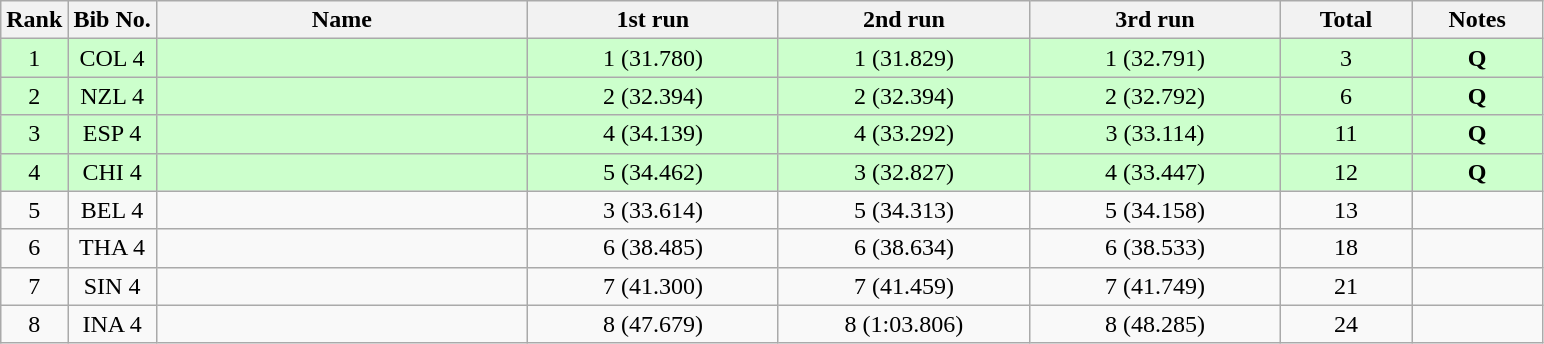<table class="wikitable" style="text-align:center;">
<tr>
<th>Rank</th>
<th>Bib No.</th>
<th style="width:15em">Name</th>
<th style="width:10em">1st run</th>
<th style="width:10em">2nd run</th>
<th style="width:10em">3rd run</th>
<th style="width:5em">Total</th>
<th style="width:5em">Notes</th>
</tr>
<tr bgcolor=ccffcc>
<td>1</td>
<td>COL 4</td>
<td align=left></td>
<td>1 (31.780)</td>
<td>1 (31.829)</td>
<td>1 (32.791)</td>
<td>3</td>
<td><strong>Q</strong></td>
</tr>
<tr bgcolor=ccffcc>
<td>2</td>
<td>NZL 4</td>
<td align=left></td>
<td>2 (32.394)</td>
<td>2 (32.394)</td>
<td>2 (32.792)</td>
<td>6</td>
<td><strong>Q</strong></td>
</tr>
<tr bgcolor=ccffcc>
<td>3</td>
<td>ESP 4</td>
<td align=left></td>
<td>4 (34.139)</td>
<td>4 (33.292)</td>
<td>3 (33.114)</td>
<td>11</td>
<td><strong>Q</strong></td>
</tr>
<tr bgcolor=ccffcc>
<td>4</td>
<td>CHI 4</td>
<td align=left></td>
<td>5 (34.462)</td>
<td>3 (32.827)</td>
<td>4 (33.447)</td>
<td>12</td>
<td><strong>Q</strong></td>
</tr>
<tr>
<td>5</td>
<td>BEL 4</td>
<td align=left></td>
<td>3 (33.614)</td>
<td>5 (34.313)</td>
<td>5 (34.158)</td>
<td>13</td>
<td></td>
</tr>
<tr>
<td>6</td>
<td>THA 4</td>
<td align=left></td>
<td>6 (38.485)</td>
<td>6 (38.634)</td>
<td>6 (38.533)</td>
<td>18</td>
<td></td>
</tr>
<tr>
<td>7</td>
<td>SIN 4</td>
<td align=left></td>
<td>7 (41.300)</td>
<td>7 (41.459)</td>
<td>7 (41.749)</td>
<td>21</td>
<td></td>
</tr>
<tr>
<td>8</td>
<td>INA 4</td>
<td align=left></td>
<td>8 (47.679)</td>
<td>8 (1:03.806)</td>
<td>8 (48.285)</td>
<td>24</td>
<td></td>
</tr>
</table>
